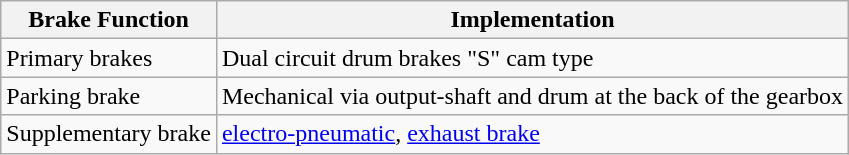<table class="wikitable">
<tr>
<th>Brake Function</th>
<th>Implementation</th>
</tr>
<tr>
<td>Primary brakes</td>
<td>Dual circuit drum brakes  "S" cam type</td>
</tr>
<tr>
<td>Parking brake</td>
<td>Mechanical via output-shaft and drum at the back of the gearbox</td>
</tr>
<tr>
<td>Supplementary brake</td>
<td><a href='#'>electro-pneumatic</a>, <a href='#'>exhaust brake</a></td>
</tr>
</table>
